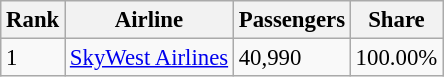<table class="wikitable sortable" style="font-size: 95%">
<tr>
<th>Rank</th>
<th>Airline</th>
<th>Passengers</th>
<th>Share</th>
</tr>
<tr>
<td>1</td>
<td><a href='#'>SkyWest Airlines</a></td>
<td>40,990</td>
<td>100.00%</td>
</tr>
</table>
